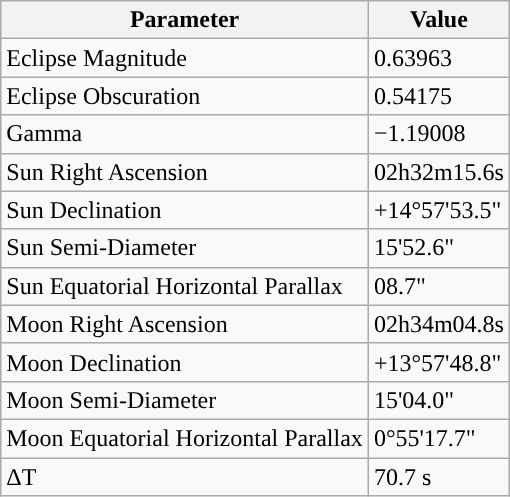<table class="wikitable">
<tr>
<th>Parameter</th>
<th>Value</th>
</tr>
<tr>
<td>Eclipse Magnitude</td>
<td>0.63963</td>
</tr>
<tr>
<td>Eclipse Obscuration</td>
<td>0.54175</td>
</tr>
<tr>
<td>Gamma</td>
<td>−1.19008</td>
</tr>
<tr>
<td>Sun Right Ascension</td>
<td>02h32m15.6s</td>
</tr>
<tr>
<td>Sun Declination</td>
<td>+14°57'53.5"</td>
</tr>
<tr>
<td>Sun Semi-Diameter</td>
<td>15'52.6"</td>
</tr>
<tr>
<td>Sun Equatorial Horizontal Parallax</td>
<td>08.7"</td>
</tr>
<tr>
<td>Moon Right Ascension</td>
<td>02h34m04.8s</td>
</tr>
<tr>
<td>Moon Declination</td>
<td>+13°57'48.8"</td>
</tr>
<tr>
<td>Moon Semi-Diameter</td>
<td>15'04.0"</td>
</tr>
<tr>
<td>Moon Equatorial Horizontal Parallax</td>
<td>0°55'17.7"</td>
</tr>
<tr>
<td>ΔT</td>
<td>70.7 s</td>
</tr>
</table>
